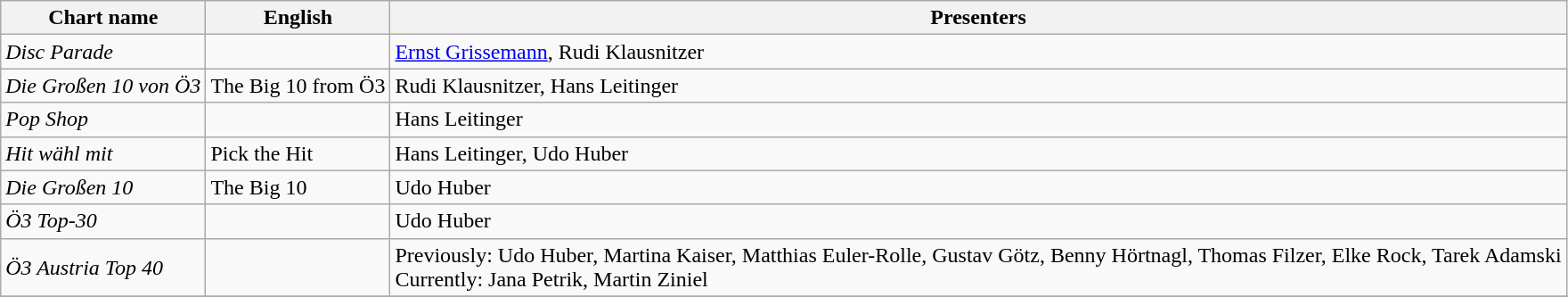<table class="wikitable">
<tr>
<th>Chart name</th>
<th>English</th>
<th>Presenters</th>
</tr>
<tr>
<td><em>Disc Parade</em></td>
<td></td>
<td><a href='#'>Ernst Grissemann</a>, Rudi Klausnitzer</td>
</tr>
<tr>
<td><em>Die Großen 10 von Ö3</em></td>
<td>The Big 10 from Ö3</td>
<td>Rudi Klausnitzer, Hans Leitinger</td>
</tr>
<tr>
<td><em>Pop Shop</em></td>
<td></td>
<td>Hans Leitinger</td>
</tr>
<tr>
<td><em>Hit wähl mit</em></td>
<td>Pick the Hit</td>
<td>Hans Leitinger, Udo Huber</td>
</tr>
<tr>
<td><em>Die Großen 10</em></td>
<td>The Big 10</td>
<td>Udo Huber</td>
</tr>
<tr>
<td><em>Ö3 Top-30</em></td>
<td></td>
<td>Udo Huber</td>
</tr>
<tr>
<td><em>Ö3 Austria Top 40</em></td>
<td></td>
<td>Previously: Udo Huber, Martina Kaiser, Matthias Euler-Rolle, Gustav Götz, Benny Hörtnagl, Thomas Filzer, Elke Rock, Tarek Adamski <br>Currently: Jana Petrik, Martin Ziniel</td>
</tr>
<tr>
</tr>
</table>
